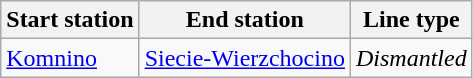<table class="wikitable">
<tr>
<th>Start station</th>
<th>End station</th>
<th>Line type</th>
</tr>
<tr>
<td><a href='#'>Komnino</a></td>
<td><a href='#'>Siecie-Wierzchocino</a></td>
<td><em>Dismantled</em></td>
</tr>
</table>
